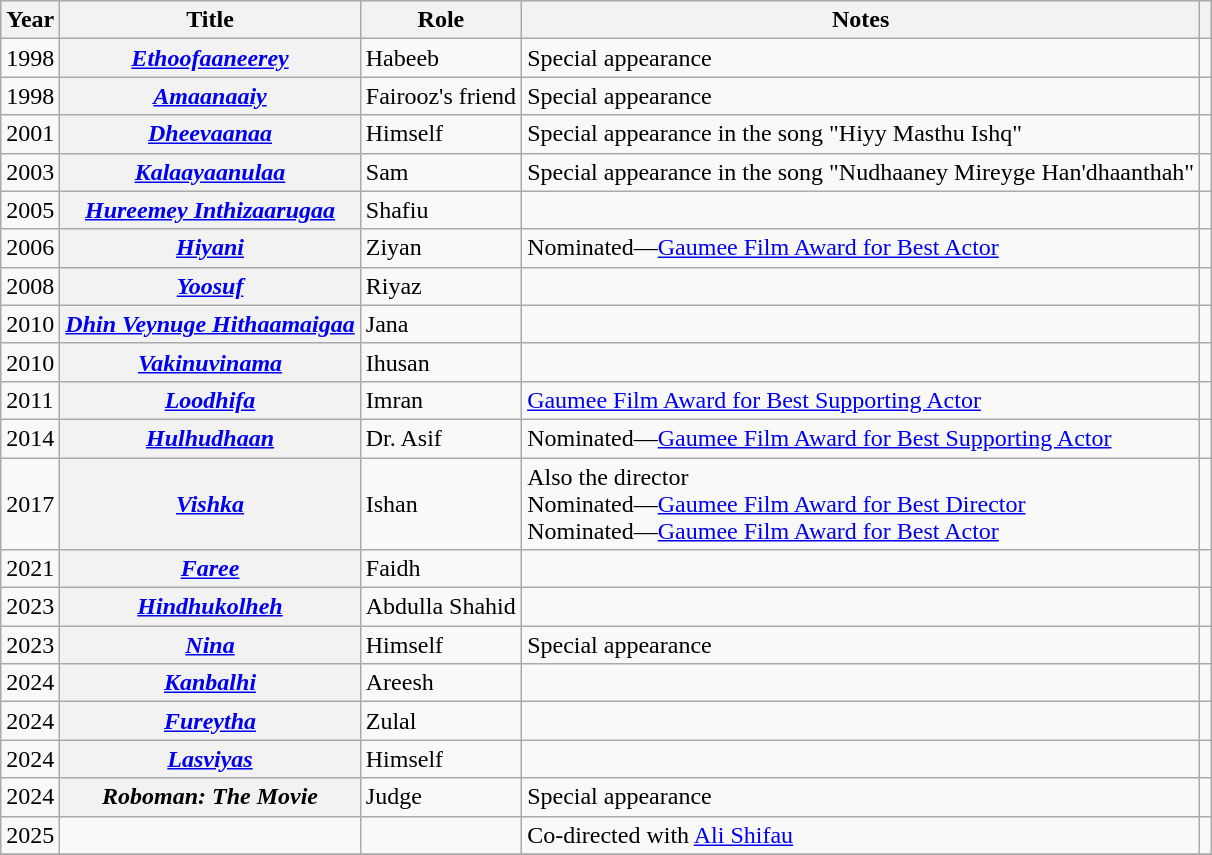<table class="wikitable sortable plainrowheaders">
<tr style="background:#ccc; text-align:center;">
<th scope="col">Year</th>
<th scope="col">Title</th>
<th scope="col">Role</th>
<th scope="col">Notes</th>
<th scope="col" class="unsortable"></th>
</tr>
<tr>
<td>1998</td>
<th scope="row"><em><a href='#'>Ethoofaaneerey</a></em></th>
<td>Habeeb</td>
<td>Special appearance</td>
<td style="text-align: center;"></td>
</tr>
<tr>
<td>1998</td>
<th scope="row"><em><a href='#'>Amaanaaiy</a></em></th>
<td>Fairooz's friend</td>
<td>Special appearance</td>
<td style="text-align: center;"></td>
</tr>
<tr>
<td>2001</td>
<th scope="row"><em><a href='#'>Dheevaanaa</a></em></th>
<td>Himself</td>
<td>Special appearance in the song "Hiyy Masthu Ishq"</td>
<td style="text-align: center;"></td>
</tr>
<tr>
<td>2003</td>
<th scope="row"><em><a href='#'>Kalaayaanulaa</a></em></th>
<td>Sam</td>
<td>Special appearance in the song "Nudhaaney Mireyge Han'dhaanthah"</td>
<td style="text-align: center;"></td>
</tr>
<tr>
<td>2005</td>
<th scope="row"><em><a href='#'>Hureemey Inthizaarugaa</a></em></th>
<td>Shafiu</td>
<td></td>
<td style="text-align: center;"></td>
</tr>
<tr>
<td>2006</td>
<th scope="row"><em><a href='#'>Hiyani</a></em></th>
<td>Ziyan</td>
<td>Nominated—<a href='#'>Gaumee Film Award for Best Actor</a></td>
<td style="text-align: center;"></td>
</tr>
<tr>
<td>2008</td>
<th scope="row"><em><a href='#'>Yoosuf</a></em></th>
<td>Riyaz</td>
<td></td>
<td style="text-align: center;"></td>
</tr>
<tr>
<td>2010</td>
<th scope="row"><em><a href='#'>Dhin Veynuge Hithaamaigaa</a></em></th>
<td>Jana</td>
<td></td>
<td style="text-align: center;"></td>
</tr>
<tr>
<td>2010</td>
<th scope="row"><em><a href='#'>Vakinuvinama</a></em></th>
<td>Ihusan</td>
<td></td>
<td style="text-align: center;"></td>
</tr>
<tr>
<td>2011</td>
<th scope="row"><em><a href='#'>Loodhifa</a></em></th>
<td>Imran</td>
<td><a href='#'>Gaumee Film Award for Best Supporting Actor</a></td>
<td style="text-align: center;"></td>
</tr>
<tr>
<td>2014</td>
<th scope="row"><em><a href='#'>Hulhudhaan</a></em></th>
<td>Dr. Asif</td>
<td>Nominated—<a href='#'>Gaumee Film Award for Best Supporting Actor</a></td>
<td style="text-align: center;"></td>
</tr>
<tr>
<td>2017</td>
<th scope="row"><em><a href='#'>Vishka</a></em></th>
<td>Ishan</td>
<td>Also the director<br>Nominated—<a href='#'>Gaumee Film Award for Best Director</a><br>Nominated—<a href='#'>Gaumee Film Award for Best Actor</a></td>
<td style="text-align: center;"></td>
</tr>
<tr>
<td>2021</td>
<th scope="row"><em><a href='#'>Faree</a></em></th>
<td>Faidh</td>
<td></td>
<td style="text-align:center;"></td>
</tr>
<tr>
<td>2023</td>
<th scope="row"><em><a href='#'>Hindhukolheh</a></em></th>
<td>Abdulla Shahid</td>
<td></td>
<td style="text-align: center;"></td>
</tr>
<tr>
<td>2023</td>
<th scope="row"><em><a href='#'>Nina</a></em></th>
<td>Himself</td>
<td>Special appearance</td>
<td style="text-align:center;"></td>
</tr>
<tr>
<td>2024</td>
<th scope="row"><em><a href='#'>Kanbalhi</a></em></th>
<td>Areesh</td>
<td></td>
<td style="text-align:center;"></td>
</tr>
<tr>
<td>2024</td>
<th scope="row"><em><a href='#'>Fureytha</a></em></th>
<td>Zulal</td>
<td></td>
<td style="text-align:center;"></td>
</tr>
<tr>
<td>2024</td>
<th scope="row"><em><a href='#'>Lasviyas</a></em></th>
<td>Himself</td>
<td></td>
<td style="text-align:center;"></td>
</tr>
<tr>
<td>2024</td>
<th scope="row"><em>Roboman: The Movie</em></th>
<td>Judge</td>
<td>Special appearance</td>
<td style="text-align:center;"></td>
</tr>
<tr>
<td>2025</td>
<td></td>
<td></td>
<td>Co-directed with <a href='#'>Ali Shifau</a></td>
<td></td>
</tr>
<tr>
</tr>
</table>
